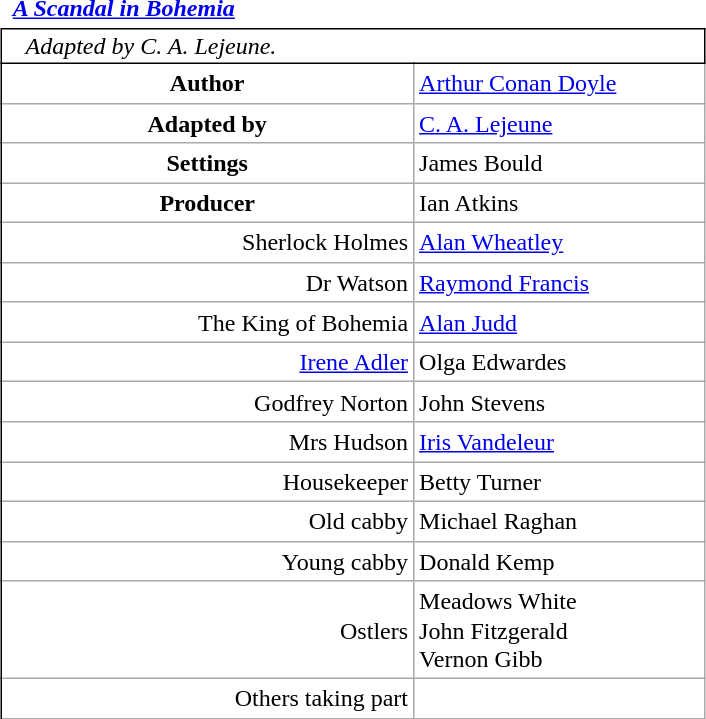<table class="wikitable mw-collapsible mw-collapsed" style="vertical-align:top;margin:auto 2em;line-height:1.2;max-width:33em;background-color:inherit;border:none;">
<tr>
<td class=unsortable style="border:hidden;line-height:1.67;margin-left:-1em;text-align:center;padding-left:0.5em;min-width:1.0em;"></td>
<td class=unsortable style="border-style:none;padding-left:0.5em;text-align:left;min-width:16.5em;font-weight:700;font-style:italic;"><a href='#'>A Scandal in Bohemia</a></td>
<td class=unsortable style="border:none;text-align:right;font-weight:normal; font-size:95%; min-width:8.5em;padding-right:0.2em;"></td>
<td class=unsortable style="border:none;min-width:3.5em;padding-left:0;"></td>
<td class=unsortable style="border:hidden;min-width:3.5em;font-size:95%;"></td>
</tr>
<tr>
<td rowspan=100 style="border:none thin;border-right-style :solid;"></td>
<td colspan=3 style="text-align:left;padding:0.1em 1em;font-style:italic;border: solid thin;">Adapted by C. A. Lejeune.</td>
</tr>
<tr>
<td style="text-align:center;font-weight:bold;">Author</td>
<td colspan=2><a href='#'>Arthur Conan Doyle</a></td>
</tr>
<tr>
<td style="text-align:center;font-weight:bold;">Adapted by</td>
<td colspan=2><a href='#'>C. A. Lejeune</a></td>
</tr>
<tr>
<td style="text-align:center;font-weight:bold;">Settings</td>
<td colspan=2>James Bould</td>
</tr>
<tr>
<td style="text-align:center;font-weight:bold;">Producer</td>
<td colspan=2>Ian Atkins</td>
</tr>
<tr>
<td style="text-align:right;">Sherlock Holmes</td>
<td colspan=2><a href='#'>Alan Wheatley</a></td>
</tr>
<tr>
<td style="text-align:right;">Dr Watson</td>
<td colspan=2><a href='#'>Raymond Francis</a></td>
</tr>
<tr>
<td style="text-align:right;">The King of Bohemia</td>
<td colspan=2><a href='#'>Alan Judd</a></td>
</tr>
<tr>
<td style="text-align:right;"><a href='#'>Irene Adler</a></td>
<td colspan=2>Olga Edwardes</td>
</tr>
<tr>
<td style="text-align:right;">Godfrey Norton</td>
<td colspan=2>John Stevens</td>
</tr>
<tr>
<td style="text-align:right;">Mrs Hudson</td>
<td colspan=2><a href='#'>Iris Vandeleur</a></td>
</tr>
<tr>
<td style="text-align:right;">Housekeeper</td>
<td colspan=2>Betty Turner</td>
</tr>
<tr>
<td style="text-align:right;">Old cabby</td>
<td colspan=2>Michael Raghan</td>
</tr>
<tr>
<td style="text-align:right;">Young cabby</td>
<td colspan=2>Donald Kemp</td>
</tr>
<tr>
<td style="text-align:right;vertical-align:middle;">Ostlers</td>
<td colspan=2>Meadows White<br>John Fitzgerald<br>Vernon Gibb</td>
</tr>
<tr>
<td style="text-align:right;vertical-align:middle;">Others taking part</td>
<td colspan=2></td>
</tr>
</table>
